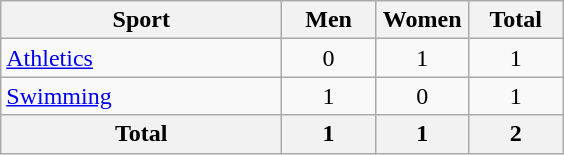<table class="wikitable sortable" style="text-align:center;">
<tr>
<th width=180>Sport</th>
<th width=55>Men</th>
<th width=55>Women</th>
<th width=55>Total</th>
</tr>
<tr>
<td align=left><a href='#'>Athletics</a></td>
<td>0</td>
<td>1</td>
<td>1</td>
</tr>
<tr>
<td align=left><a href='#'>Swimming</a></td>
<td>1</td>
<td>0</td>
<td>1</td>
</tr>
<tr>
<th>Total</th>
<th>1</th>
<th>1</th>
<th>2</th>
</tr>
</table>
